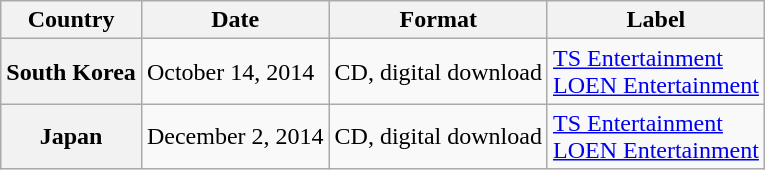<table class="wikitable plainrowheaders">
<tr>
<th scope="col">Country</th>
<th>Date</th>
<th>Format</th>
<th>Label</th>
</tr>
<tr>
<th scope="row" rowspan="1">South Korea</th>
<td>October 14, 2014</td>
<td>CD, digital download</td>
<td><a href='#'>TS Entertainment</a><br><a href='#'>LOEN Entertainment</a></td>
</tr>
<tr>
<th scope="row" rowspan="1">Japan</th>
<td>December 2, 2014</td>
<td>CD, digital download</td>
<td><a href='#'>TS Entertainment</a><br><a href='#'>LOEN Entertainment</a></td>
</tr>
</table>
